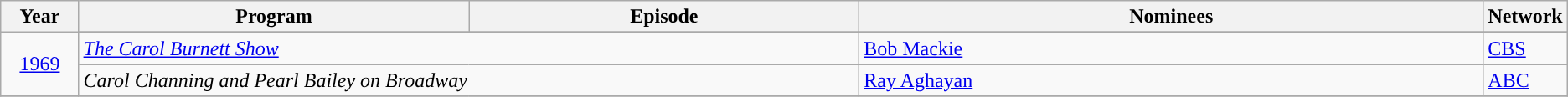<table class="wikitable">
<tr>
<th width="5%">Year</th>
<th width="25%">Program</th>
<th width="25%">Episode</th>
<th width="40%">Nominees</th>
<th width="5%">Network</th>
</tr>
<tr>
<td rowspan="3" style="text-align:center;"><a href='#'>1969</a><br></td>
</tr>
<tr>
<td colspan=2><em><a href='#'>The Carol Burnett Show</a></em></td>
<td><a href='#'>Bob Mackie</a></td>
<td><a href='#'>CBS</a></td>
</tr>
<tr>
<td colspan=2><em>Carol Channing and Pearl Bailey on Broadway</em></td>
<td><a href='#'>Ray Aghayan</a></td>
<td><a href='#'>ABC</a></td>
</tr>
<tr>
</tr>
</table>
